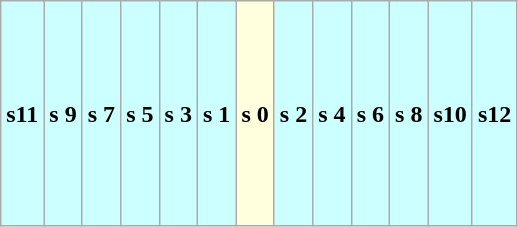<table class="wikitable" style="font-weight:bold">
<tr height="150">
<td bgcolor="#ccffff">s11</td>
<td bgcolor="#ccffff">s 9</td>
<td bgcolor="#ccffff">s 7</td>
<td bgcolor="#ccffff">s 5</td>
<td bgcolor="#ccffff">s 3</td>
<td bgcolor="#ccffff">s 1</td>
<td bgcolor="#ffffde">s 0</td>
<td bgcolor="#ccffff">s 2</td>
<td bgcolor="#ccffff">s 4</td>
<td bgcolor="#ccffff">s 6</td>
<td bgcolor="#ccffff">s 8</td>
<td bgcolor="#ccffff">s10</td>
<td bgcolor="#ccffff">s12</td>
</tr>
</table>
